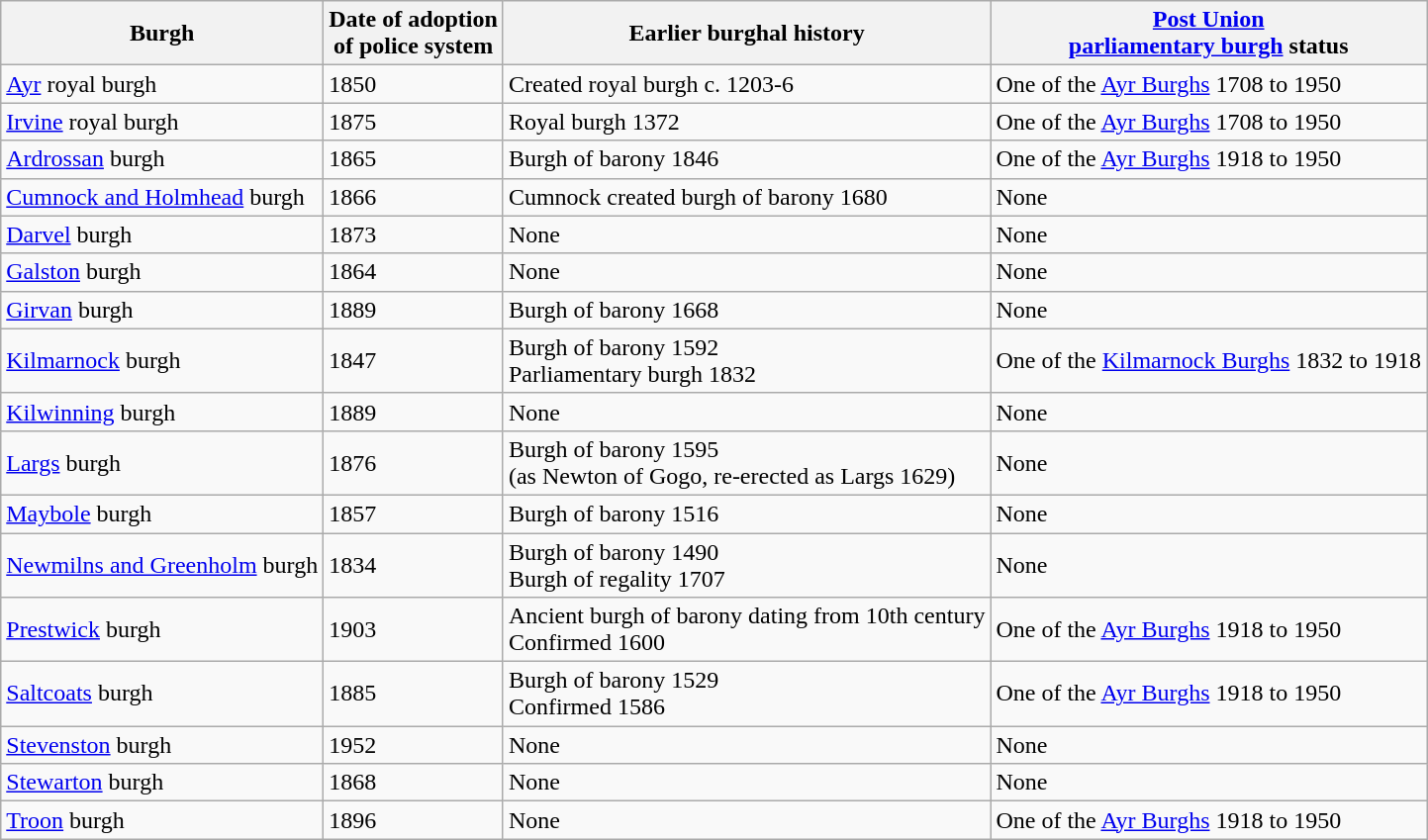<table class="wikitable">
<tr>
<th>Burgh</th>
<th>Date of adoption <br> of police system</th>
<th>Earlier burghal history</th>
<th><a href='#'>Post Union</a> <br> <a href='#'>parliamentary burgh</a> status</th>
</tr>
<tr>
<td><a href='#'>Ayr</a> royal burgh</td>
<td>1850</td>
<td>Created royal burgh c. 1203-6</td>
<td>One of the <a href='#'>Ayr Burghs</a> 1708 to 1950</td>
</tr>
<tr>
<td><a href='#'>Irvine</a> royal burgh</td>
<td>1875</td>
<td>Royal burgh 1372</td>
<td>One of the <a href='#'>Ayr Burghs</a> 1708 to 1950</td>
</tr>
<tr>
<td><a href='#'>Ardrossan</a> burgh</td>
<td>1865</td>
<td>Burgh of barony 1846</td>
<td>One of the <a href='#'>Ayr Burghs</a> 1918 to 1950</td>
</tr>
<tr>
<td><a href='#'>Cumnock and Holmhead</a> burgh</td>
<td>1866</td>
<td>Cumnock created burgh of barony 1680</td>
<td>None</td>
</tr>
<tr>
<td><a href='#'>Darvel</a> burgh</td>
<td>1873</td>
<td>None</td>
<td>None</td>
</tr>
<tr>
<td><a href='#'>Galston</a> burgh</td>
<td>1864</td>
<td>None</td>
<td>None</td>
</tr>
<tr>
<td><a href='#'>Girvan</a> burgh</td>
<td>1889</td>
<td>Burgh of barony 1668</td>
<td>None</td>
</tr>
<tr>
<td><a href='#'>Kilmarnock</a> burgh</td>
<td>1847</td>
<td>Burgh of barony 1592 <br> Parliamentary burgh 1832</td>
<td>One of the <a href='#'>Kilmarnock Burghs</a> 1832 to 1918</td>
</tr>
<tr>
<td><a href='#'>Kilwinning</a> burgh</td>
<td>1889</td>
<td>None</td>
<td>None</td>
</tr>
<tr>
<td><a href='#'>Largs</a> burgh</td>
<td>1876</td>
<td>Burgh of barony 1595 <br> (as Newton of Gogo, re-erected as Largs 1629)</td>
<td>None</td>
</tr>
<tr>
<td><a href='#'>Maybole</a> burgh</td>
<td>1857</td>
<td>Burgh of barony 1516</td>
<td>None</td>
</tr>
<tr>
<td><a href='#'>Newmilns and Greenholm</a> burgh</td>
<td>1834</td>
<td>Burgh of barony 1490 <br> Burgh of regality 1707</td>
<td>None</td>
</tr>
<tr>
<td><a href='#'>Prestwick</a> burgh</td>
<td>1903</td>
<td>Ancient burgh of barony dating from 10th century <br> Confirmed 1600</td>
<td>One of the <a href='#'>Ayr Burghs</a> 1918 to 1950</td>
</tr>
<tr>
<td><a href='#'>Saltcoats</a> burgh</td>
<td>1885</td>
<td>Burgh of barony 1529 <br> Confirmed 1586</td>
<td>One of the <a href='#'>Ayr Burghs</a> 1918 to 1950</td>
</tr>
<tr>
<td><a href='#'>Stevenston</a> burgh</td>
<td>1952</td>
<td>None</td>
<td>None</td>
</tr>
<tr>
<td><a href='#'>Stewarton</a> burgh</td>
<td>1868</td>
<td>None</td>
<td>None</td>
</tr>
<tr>
<td><a href='#'>Troon</a> burgh</td>
<td>1896</td>
<td>None</td>
<td>One of the <a href='#'>Ayr Burghs</a> 1918 to 1950</td>
</tr>
</table>
